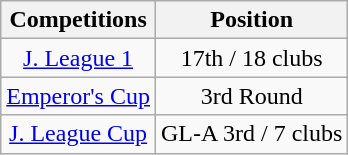<table class="wikitable" style="text-align:center;">
<tr>
<th>Competitions</th>
<th>Position</th>
</tr>
<tr>
<td><a href='#'>J. League 1</a></td>
<td>17th / 18 clubs</td>
</tr>
<tr>
<td><a href='#'>Emperor's Cup</a></td>
<td>3rd Round</td>
</tr>
<tr>
<td><a href='#'>J. League Cup</a></td>
<td>GL-A 3rd / 7 clubs</td>
</tr>
</table>
